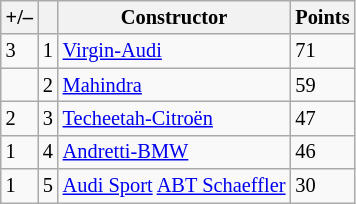<table class="wikitable" style="font-size: 85%">
<tr>
<th scope="col">+/–</th>
<th scope="col"></th>
<th scope="col">Constructor</th>
<th scope="col">Points</th>
</tr>
<tr>
<td align="left"> 3</td>
<td align="center">1</td>
<td> <a href='#'>Virgin-Audi</a></td>
<td align="left">71</td>
</tr>
<tr>
<td align="left"></td>
<td align="center">2</td>
<td> <a href='#'>Mahindra</a></td>
<td align="left">59</td>
</tr>
<tr>
<td align="left"> 2</td>
<td align="center">3</td>
<td> <a href='#'>Techeetah-Citroën</a></td>
<td align="left">47</td>
</tr>
<tr>
<td align="left"> 1</td>
<td align="center">4</td>
<td> <a href='#'>Andretti-BMW</a></td>
<td align="left">46</td>
</tr>
<tr>
<td align="left"> 1</td>
<td align="center">5</td>
<td> <a href='#'>Audi Sport</a> <a href='#'>ABT Schaeffler</a></td>
<td align="left">30</td>
</tr>
</table>
